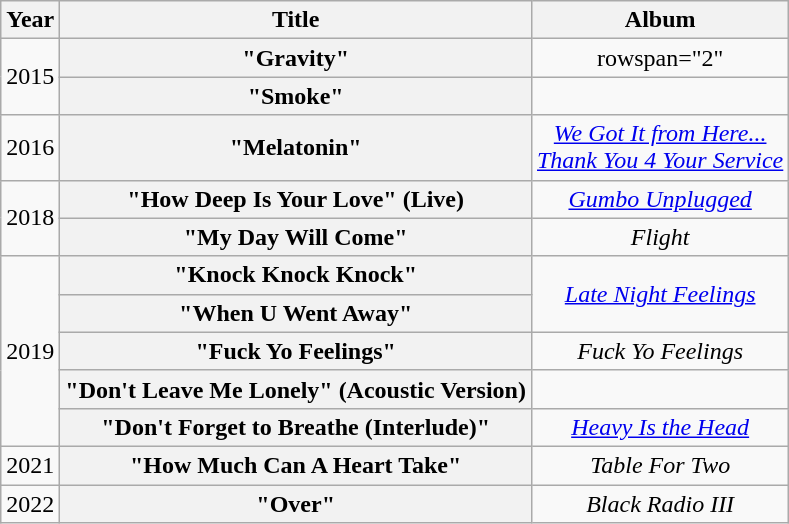<table class="wikitable plainrowheaders" style="text-align:center;">
<tr>
<th scope="col">Year</th>
<th scope="col">Title</th>
<th scope="col">Album</th>
</tr>
<tr>
<td rowspan="2">2015</td>
<th scope="row">"Gravity"<br></th>
<td>rowspan="2" </td>
</tr>
<tr>
<th scope="row">"Smoke"<br></th>
</tr>
<tr>
<td>2016</td>
<th scope="row">"Melatonin"<br></th>
<td><em><a href='#'>We Got It from Here...<br>Thank You 4 Your Service</a></em></td>
</tr>
<tr>
<td rowspan="2">2018</td>
<th scope="row">"How Deep Is Your Love" (Live)<br></th>
<td><em><a href='#'>Gumbo Unplugged</a></em></td>
</tr>
<tr>
<th scope="row">"My Day Will Come"<br></th>
<td><em>Flight</em></td>
</tr>
<tr>
<td rowspan="5">2019</td>
<th scope="row">"Knock Knock Knock"<br></th>
<td rowspan="2"><em><a href='#'>Late Night Feelings</a></em></td>
</tr>
<tr>
<th scope="row">"When U Went Away"<br></th>
</tr>
<tr>
<th scope="row">"Fuck Yo Feelings"<br></th>
<td><em>Fuck Yo Feelings</em></td>
</tr>
<tr>
<th scope="row">"Don't Leave Me Lonely" (Acoustic Version)<br></th>
<td></td>
</tr>
<tr>
<th scope="row">"Don't Forget to Breathe (Interlude)"<br></th>
<td><em><a href='#'>Heavy Is the Head</a></em></td>
</tr>
<tr>
<td>2021</td>
<th scope="row">"How Much Can A Heart Take"<br></th>
<td><em>Table For Two</em></td>
</tr>
<tr>
<td>2022</td>
<th scope="row">"Over"<br></th>
<td><em>Black Radio III</em></td>
</tr>
</table>
